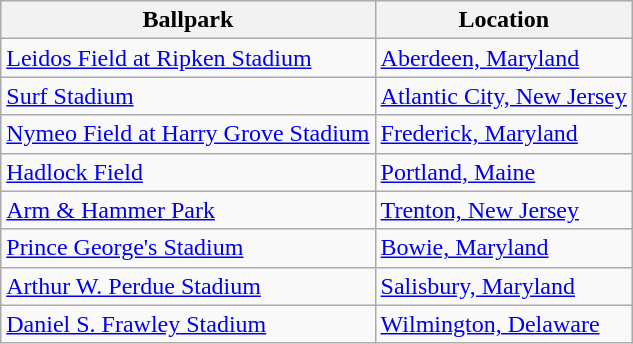<table class="wikitable">
<tr>
<th>Ballpark</th>
<th>Location</th>
</tr>
<tr>
<td><a href='#'>Leidos Field at Ripken Stadium</a></td>
<td><a href='#'>Aberdeen, Maryland</a></td>
</tr>
<tr>
<td><a href='#'>Surf Stadium</a></td>
<td><a href='#'>Atlantic City, New Jersey</a></td>
</tr>
<tr>
<td><a href='#'>Nymeo Field at Harry Grove Stadium</a></td>
<td><a href='#'>Frederick, Maryland</a></td>
</tr>
<tr>
<td><a href='#'>Hadlock Field</a></td>
<td><a href='#'>Portland, Maine</a></td>
</tr>
<tr>
<td><a href='#'>Arm & Hammer Park</a></td>
<td><a href='#'>Trenton, New Jersey</a></td>
</tr>
<tr>
<td><a href='#'>Prince George's Stadium</a></td>
<td><a href='#'>Bowie, Maryland</a></td>
</tr>
<tr>
<td><a href='#'>Arthur W. Perdue Stadium</a></td>
<td><a href='#'>Salisbury, Maryland</a></td>
</tr>
<tr>
<td><a href='#'>Daniel S. Frawley Stadium</a></td>
<td><a href='#'>Wilmington, Delaware</a></td>
</tr>
</table>
